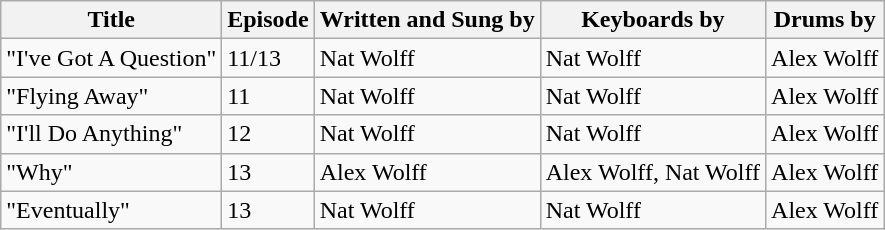<table class="wikitable">
<tr>
<th>Title</th>
<th>Episode </th>
<th>Written and Sung by</th>
<th>Keyboards by</th>
<th>Drums by</th>
</tr>
<tr>
<td>"I've Got A Question"</td>
<td>11/13</td>
<td>Nat Wolff</td>
<td>Nat Wolff</td>
<td>Alex Wolff</td>
</tr>
<tr>
<td>"Flying Away"</td>
<td>11</td>
<td>Nat Wolff</td>
<td>Nat Wolff</td>
<td>Alex Wolff</td>
</tr>
<tr>
<td>"I'll Do Anything"</td>
<td>12</td>
<td>Nat Wolff</td>
<td>Nat Wolff</td>
<td>Alex Wolff</td>
</tr>
<tr>
<td>"Why"</td>
<td>13</td>
<td>Alex Wolff</td>
<td>Alex Wolff, Nat Wolff</td>
<td>Alex Wolff</td>
</tr>
<tr>
<td>"Eventually"</td>
<td>13</td>
<td>Nat Wolff</td>
<td>Nat Wolff</td>
<td>Alex Wolff</td>
</tr>
</table>
